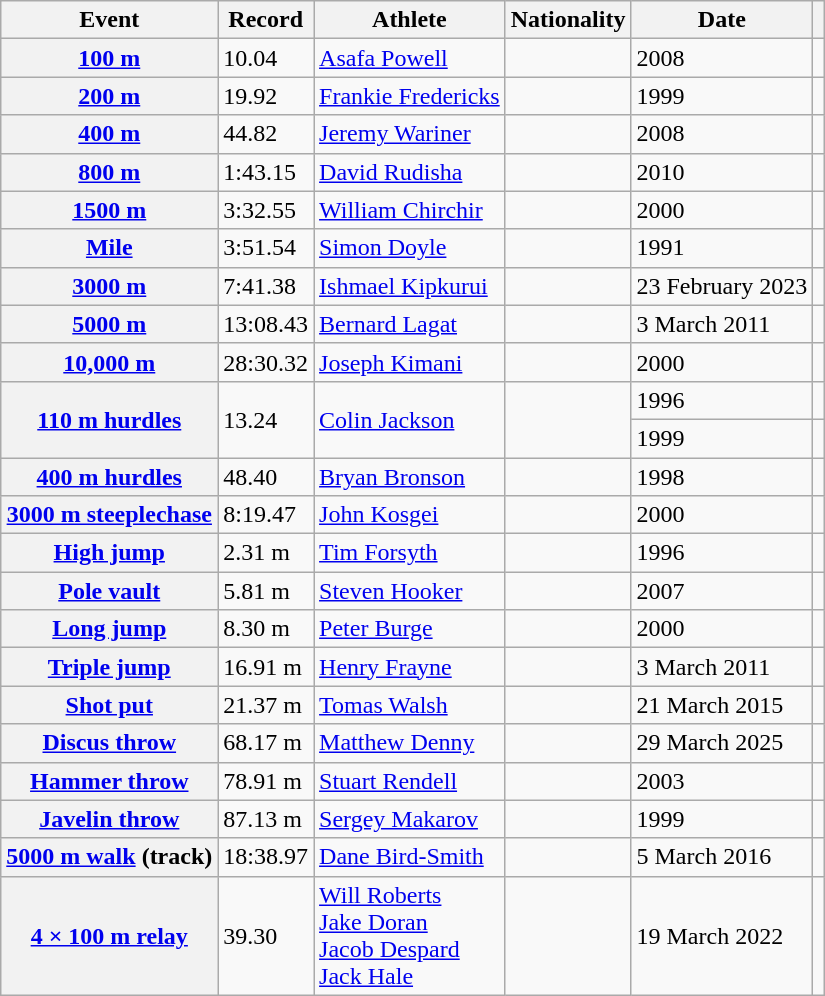<table class="wikitable sticky-header plainrowheaders">
<tr>
<th scope="col">Event</th>
<th>Record</th>
<th>Athlete</th>
<th>Nationality</th>
<th>Date</th>
<th></th>
</tr>
<tr>
<th scope="row"><a href='#'>100 m</a></th>
<td>10.04</td>
<td><a href='#'>Asafa Powell</a></td>
<td></td>
<td>2008</td>
<td></td>
</tr>
<tr>
<th scope="row"><a href='#'>200 m</a></th>
<td>19.92</td>
<td><a href='#'>Frankie Fredericks</a></td>
<td></td>
<td>1999</td>
<td></td>
</tr>
<tr>
<th scope="row"><a href='#'>400 m</a></th>
<td>44.82</td>
<td><a href='#'>Jeremy Wariner</a></td>
<td></td>
<td>2008</td>
<td></td>
</tr>
<tr>
<th scope="row"><a href='#'>800 m</a></th>
<td>1:43.15</td>
<td><a href='#'>David Rudisha</a></td>
<td></td>
<td>2010</td>
<td></td>
</tr>
<tr>
<th scope="row"><a href='#'>1500 m</a></th>
<td>3:32.55</td>
<td><a href='#'>William Chirchir</a></td>
<td></td>
<td>2000</td>
<td></td>
</tr>
<tr>
<th scope="row"><a href='#'>Mile</a></th>
<td>3:51.54</td>
<td><a href='#'>Simon Doyle</a></td>
<td></td>
<td>1991</td>
<td></td>
</tr>
<tr>
<th scope="row"><a href='#'>3000 m</a></th>
<td>7:41.38</td>
<td><a href='#'>Ishmael Kipkurui</a></td>
<td></td>
<td>23 February 2023</td>
<td></td>
</tr>
<tr>
<th scope="row"><a href='#'>5000 m</a></th>
<td>13:08.43</td>
<td><a href='#'>Bernard Lagat</a></td>
<td></td>
<td>3 March 2011</td>
<td></td>
</tr>
<tr>
<th scope="row"><a href='#'>10,000 m</a></th>
<td>28:30.32</td>
<td><a href='#'>Joseph Kimani</a></td>
<td></td>
<td>2000</td>
<td></td>
</tr>
<tr>
<th scope="rowgroup" rowspan="2"><a href='#'>110 m hurdles</a></th>
<td rowspan="2">13.24</td>
<td rowspan="2"><a href='#'>Colin Jackson</a></td>
<td rowspan="2"></td>
<td>1996</td>
<td></td>
</tr>
<tr>
<td>1999</td>
<td></td>
</tr>
<tr>
<th scope="row"><a href='#'>400 m hurdles</a></th>
<td>48.40</td>
<td><a href='#'>Bryan Bronson</a></td>
<td></td>
<td>1998</td>
<td></td>
</tr>
<tr>
<th scope="row"><a href='#'>3000 m steeplechase</a></th>
<td>8:19.47</td>
<td><a href='#'>John Kosgei</a></td>
<td></td>
<td>2000</td>
<td></td>
</tr>
<tr>
<th scope="row"><a href='#'>High jump</a></th>
<td>2.31 m</td>
<td><a href='#'>Tim Forsyth</a></td>
<td></td>
<td>1996</td>
<td></td>
</tr>
<tr>
<th scope="row"><a href='#'>Pole vault</a></th>
<td>5.81 m</td>
<td><a href='#'>Steven Hooker</a></td>
<td></td>
<td>2007</td>
<td></td>
</tr>
<tr>
<th scope="row"><a href='#'>Long jump</a></th>
<td>8.30 m</td>
<td><a href='#'>Peter Burge</a></td>
<td></td>
<td>2000</td>
<td></td>
</tr>
<tr>
<th scope="row"><a href='#'>Triple jump</a></th>
<td>16.91 m </td>
<td><a href='#'>Henry Frayne</a></td>
<td></td>
<td>3 March 2011</td>
<td></td>
</tr>
<tr>
<th scope="row"><a href='#'>Shot put</a></th>
<td>21.37 m</td>
<td><a href='#'>Tomas Walsh</a></td>
<td></td>
<td>21 March 2015</td>
<td></td>
</tr>
<tr>
<th scope="row"><a href='#'>Discus throw</a></th>
<td>68.17 m</td>
<td><a href='#'>Matthew Denny</a></td>
<td></td>
<td>29 March 2025</td>
<td></td>
</tr>
<tr>
<th scope="row"><a href='#'>Hammer throw</a></th>
<td>78.91 m</td>
<td><a href='#'>Stuart Rendell</a></td>
<td></td>
<td>2003</td>
<td></td>
</tr>
<tr>
<th scope="row"><a href='#'>Javelin throw</a></th>
<td>87.13 m</td>
<td><a href='#'>Sergey Makarov</a></td>
<td></td>
<td>1999</td>
<td></td>
</tr>
<tr>
<th scope="row"><a href='#'>5000 m walk</a> (track)</th>
<td>18:38.97</td>
<td><a href='#'>Dane Bird-Smith</a></td>
<td></td>
<td>5 March 2016</td>
<td></td>
</tr>
<tr>
<th scope="row"><a href='#'>4 × 100 m relay</a></th>
<td>39.30</td>
<td><a href='#'>Will Roberts</a><br><a href='#'>Jake Doran</a><br><a href='#'>Jacob Despard</a><br><a href='#'>Jack Hale</a></td>
<td></td>
<td>19 March 2022</td>
<td></td>
</tr>
</table>
